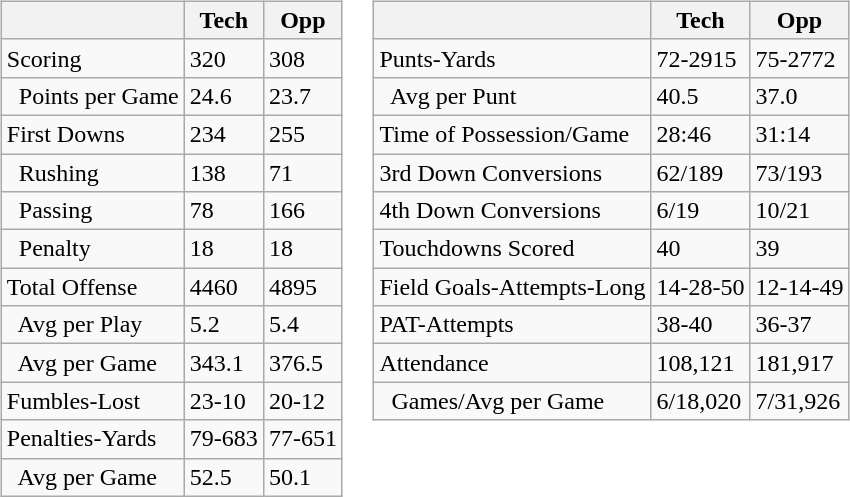<table>
<tr>
<td valign="top"><br><table class="wikitable" style="white-space:nowrap;">
<tr>
<th></th>
<th>Tech</th>
<th>Opp</th>
</tr>
<tr>
<td>Scoring</td>
<td>320</td>
<td>308</td>
</tr>
<tr>
<td>  Points per Game</td>
<td>24.6</td>
<td>23.7</td>
</tr>
<tr>
<td>First Downs</td>
<td>234</td>
<td>255</td>
</tr>
<tr>
<td>  Rushing</td>
<td>138</td>
<td>71</td>
</tr>
<tr>
<td>  Passing</td>
<td>78</td>
<td>166</td>
</tr>
<tr>
<td>  Penalty</td>
<td>18</td>
<td>18</td>
</tr>
<tr>
<td>Total Offense</td>
<td>4460</td>
<td>4895</td>
</tr>
<tr>
<td>  Avg per Play</td>
<td>5.2</td>
<td>5.4</td>
</tr>
<tr>
<td>  Avg per Game</td>
<td>343.1</td>
<td>376.5</td>
</tr>
<tr>
<td>Fumbles-Lost</td>
<td>23-10</td>
<td>20-12</td>
</tr>
<tr>
<td>Penalties-Yards</td>
<td>79-683</td>
<td>77-651</td>
</tr>
<tr>
<td>  Avg per Game</td>
<td>52.5</td>
<td>50.1</td>
</tr>
</table>
</td>
<td valign="top"><br><table class="wikitable" style="white-space:nowrap;">
<tr>
<th></th>
<th>Tech</th>
<th>Opp</th>
</tr>
<tr>
<td>Punts-Yards</td>
<td>72-2915</td>
<td>75-2772</td>
</tr>
<tr>
<td>  Avg per Punt</td>
<td>40.5</td>
<td>37.0</td>
</tr>
<tr>
<td>Time of Possession/Game</td>
<td>28:46</td>
<td>31:14</td>
</tr>
<tr>
<td>3rd Down Conversions</td>
<td>62/189</td>
<td>73/193</td>
</tr>
<tr>
<td>4th Down Conversions</td>
<td>6/19</td>
<td>10/21</td>
</tr>
<tr>
<td>Touchdowns Scored</td>
<td>40</td>
<td>39</td>
</tr>
<tr>
<td>Field Goals-Attempts-Long</td>
<td>14-28-50</td>
<td>12-14-49</td>
</tr>
<tr>
<td>PAT-Attempts</td>
<td>38-40</td>
<td>36-37</td>
</tr>
<tr>
<td>Attendance</td>
<td>108,121</td>
<td>181,917</td>
</tr>
<tr>
<td>  Games/Avg per Game</td>
<td>6/18,020</td>
<td>7/31,926</td>
</tr>
</table>
</td>
</tr>
</table>
